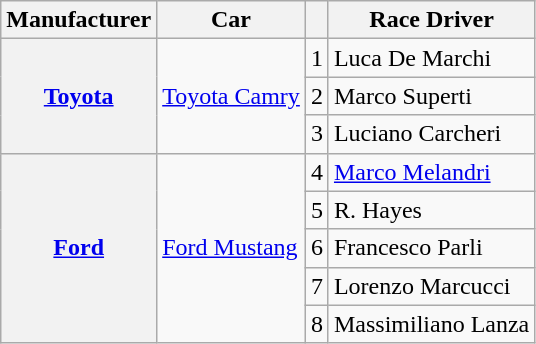<table class="wikitable">
<tr>
<th>Manufacturer</th>
<th>Car</th>
<th></th>
<th>Race Driver</th>
</tr>
<tr>
<th rowspan=3><a href='#'>Toyota</a></th>
<td rowspan=3><a href='#'>Toyota Camry</a></td>
<td>1</td>
<td> Luca De Marchi</td>
</tr>
<tr>
<td>2</td>
<td> Marco Superti</td>
</tr>
<tr>
<td>3</td>
<td> Luciano Carcheri</td>
</tr>
<tr>
<th rowspan=5><a href='#'>Ford</a></th>
<td rowspan=5><a href='#'>Ford Mustang</a></td>
<td>4</td>
<td> <a href='#'>Marco Melandri</a></td>
</tr>
<tr>
<td>5</td>
<td> R. Hayes</td>
</tr>
<tr>
<td>6</td>
<td> Francesco Parli</td>
</tr>
<tr>
<td>7</td>
<td> Lorenzo Marcucci</td>
</tr>
<tr>
<td>8</td>
<td> Massimiliano Lanza</td>
</tr>
</table>
